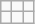<table class="wikitable">
<tr>
<td></td>
<td></td>
<td></td>
</tr>
<tr>
<td></td>
<td></td>
<td></td>
</tr>
</table>
